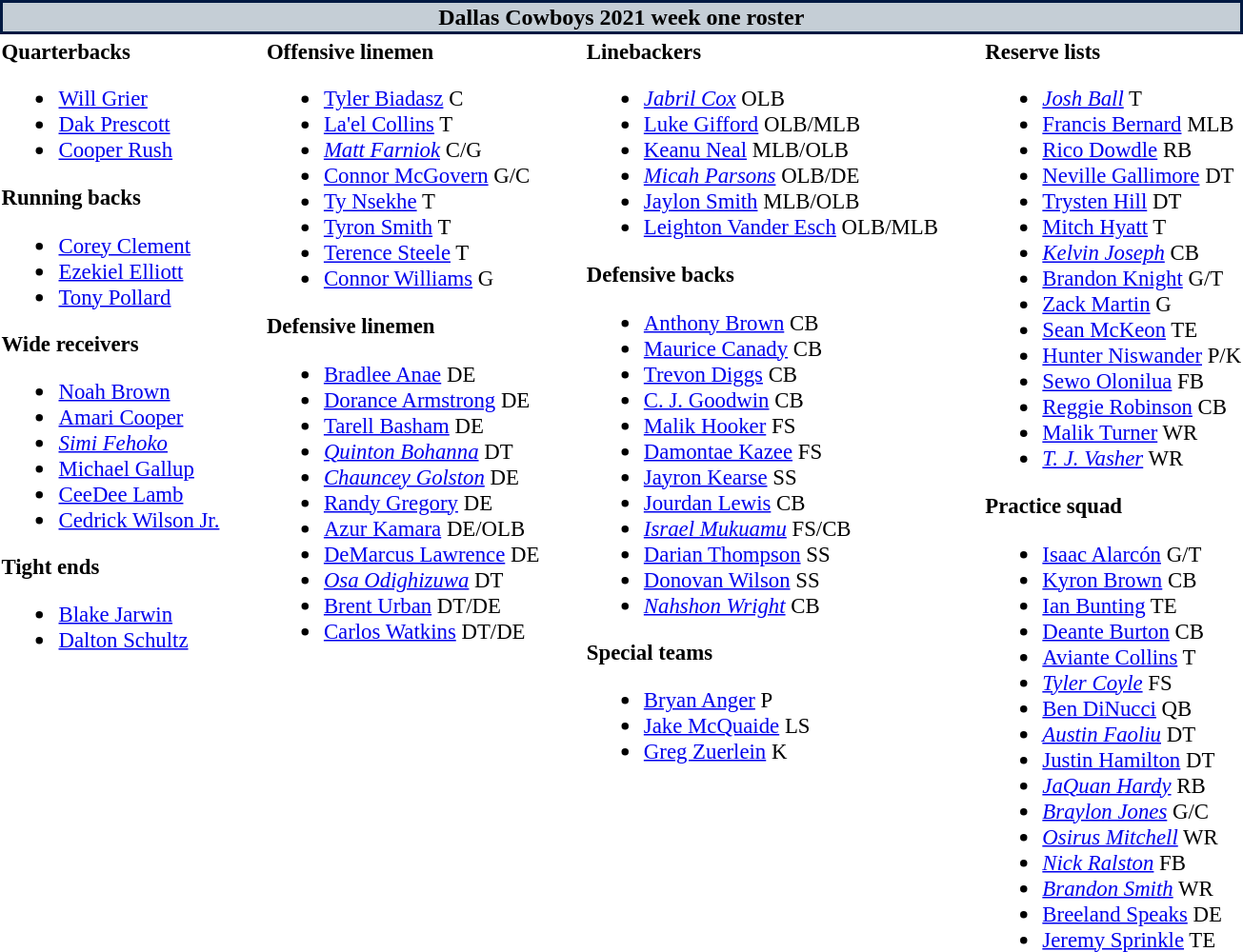<table class="toccolours" style="text-align: left">
<tr>
<th colspan="7" style="background:#c5ced6; color:black; border: 2px solid #001942; text-align: center;">Dallas Cowboys 2021 week one roster</th>
</tr>
<tr>
<td style="font-size:95%; vertical-align:top;"><strong>Quarterbacks</strong><br><ul><li> <a href='#'>Will Grier</a></li><li> <a href='#'>Dak Prescott</a></li><li> <a href='#'>Cooper Rush</a></li></ul><strong>Running backs</strong><ul><li> <a href='#'>Corey Clement</a></li><li> <a href='#'>Ezekiel Elliott</a></li><li> <a href='#'>Tony Pollard</a></li></ul><strong>Wide receivers</strong><ul><li> <a href='#'>Noah Brown</a></li><li> <a href='#'>Amari Cooper</a></li><li> <em><a href='#'>Simi Fehoko</a></em></li><li> <a href='#'>Michael Gallup</a></li><li> <a href='#'>CeeDee Lamb</a></li><li> <a href='#'>Cedrick Wilson Jr.</a></li></ul><strong>Tight ends</strong><ul><li> <a href='#'>Blake Jarwin</a></li><li> <a href='#'>Dalton Schultz</a></li></ul></td>
<td style="width: 25px;"></td>
<td style="font-size:95%; vertical-align:top;"><strong>Offensive linemen</strong><br><ul><li> <a href='#'>Tyler Biadasz</a> C</li><li> <a href='#'>La'el Collins</a> T</li><li> <em><a href='#'>Matt Farniok</a></em> C/G</li><li> <a href='#'>Connor McGovern</a> G/C</li><li> <a href='#'>Ty Nsekhe</a> T</li><li> <a href='#'>Tyron Smith</a> T</li><li> <a href='#'>Terence Steele</a> T</li><li> <a href='#'>Connor Williams</a> G</li></ul><strong>Defensive linemen</strong><ul><li> <a href='#'>Bradlee Anae</a> DE</li><li> <a href='#'>Dorance Armstrong</a> DE</li><li> <a href='#'>Tarell Basham</a> DE</li><li> <em><a href='#'>Quinton Bohanna</a></em> DT</li><li> <em><a href='#'>Chauncey Golston</a></em> DE</li><li> <a href='#'>Randy Gregory</a> DE</li><li> <a href='#'>Azur Kamara</a> DE/OLB</li><li> <a href='#'>DeMarcus Lawrence</a> DE</li><li> <em><a href='#'>Osa Odighizuwa</a></em> DT</li><li> <a href='#'>Brent Urban</a> DT/DE</li><li> <a href='#'>Carlos Watkins</a> DT/DE</li></ul></td>
<td style="width: 25px;"></td>
<td style="font-size:95%; vertical-align:top;"><strong>Linebackers</strong><br><ul><li> <em><a href='#'>Jabril Cox</a></em> OLB</li><li> <a href='#'>Luke Gifford</a> OLB/MLB</li><li> <a href='#'>Keanu Neal</a> MLB/OLB</li><li> <em><a href='#'>Micah Parsons</a></em> OLB/DE</li><li> <a href='#'>Jaylon Smith</a> MLB/OLB</li><li> <a href='#'>Leighton Vander Esch</a> OLB/MLB</li></ul><strong>Defensive backs</strong><ul><li> <a href='#'>Anthony Brown</a> CB</li><li> <a href='#'>Maurice Canady</a> CB</li><li> <a href='#'>Trevon Diggs</a> CB</li><li> <a href='#'>C. J. Goodwin</a> CB</li><li> <a href='#'>Malik Hooker</a> FS</li><li> <a href='#'>Damontae Kazee</a> FS</li><li> <a href='#'>Jayron Kearse</a> SS</li><li> <a href='#'>Jourdan Lewis</a> CB</li><li> <em><a href='#'>Israel Mukuamu</a></em> FS/CB</li><li> <a href='#'>Darian Thompson</a> SS </li><li> <a href='#'>Donovan Wilson</a> SS</li><li> <em><a href='#'>Nahshon Wright</a></em> CB</li></ul><strong>Special teams</strong><ul><li> <a href='#'>Bryan Anger</a> P</li><li> <a href='#'>Jake McQuaide</a> LS</li><li> <a href='#'>Greg Zuerlein</a> K</li></ul></td>
<td style="width: 25px;"></td>
<td style="font-size:95%; vertical-align:top;"><strong>Reserve lists</strong><br><ul><li> <em><a href='#'>Josh Ball</a></em> T  </li><li> <a href='#'>Francis Bernard</a> MLB  </li><li> <a href='#'>Rico Dowdle</a> RB  </li><li> <a href='#'>Neville Gallimore</a> DT  </li><li> <a href='#'>Trysten Hill</a> DT  </li><li> <a href='#'>Mitch Hyatt</a> T  </li><li> <em><a href='#'>Kelvin Joseph</a></em> CB  </li><li> <a href='#'>Brandon Knight</a> G/T  </li><li> <a href='#'>Zack Martin</a> G  </li><li> <a href='#'>Sean McKeon</a> TE  </li><li> <a href='#'>Hunter Niswander</a> P/K  </li><li> <a href='#'>Sewo Olonilua</a> FB  </li><li> <a href='#'>Reggie Robinson</a> CB  </li><li> <a href='#'>Malik Turner</a> WR  </li><li> <em><a href='#'>T. J. Vasher</a></em> WR  </li></ul><strong>Practice squad</strong><ul><li> <a href='#'>Isaac Alarcón</a> G/T </li><li> <a href='#'>Kyron Brown</a> CB</li><li> <a href='#'>Ian Bunting</a> TE</li><li> <a href='#'>Deante Burton</a> CB</li><li> <a href='#'>Aviante Collins</a> T</li><li> <em><a href='#'>Tyler Coyle</a></em> FS</li><li> <a href='#'>Ben DiNucci</a> QB</li><li> <em><a href='#'>Austin Faoliu</a></em> DT</li><li> <a href='#'>Justin Hamilton</a> DT</li><li> <em><a href='#'>JaQuan Hardy</a></em> RB</li><li> <em><a href='#'>Braylon Jones</a></em> G/C</li><li> <em><a href='#'>Osirus Mitchell</a></em> WR</li><li> <em><a href='#'>Nick Ralston</a></em> FB</li><li> <em><a href='#'>Brandon Smith</a></em> WR</li><li> <a href='#'>Breeland Speaks</a> DE</li><li> <a href='#'>Jeremy Sprinkle</a> TE</li></ul></td>
</tr>
</table>
